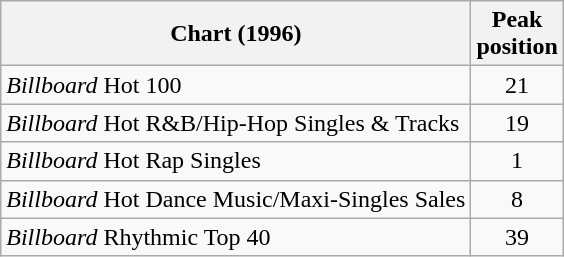<table class="wikitable">
<tr>
<th>Chart (1996)</th>
<th>Peak<br>position</th>
</tr>
<tr>
<td><em>Billboard</em> Hot 100</td>
<td align="center">21</td>
</tr>
<tr>
<td><em>Billboard</em> Hot R&B/Hip-Hop Singles & Tracks</td>
<td align="center">19</td>
</tr>
<tr>
<td><em>Billboard</em> Hot Rap Singles</td>
<td align="center">1</td>
</tr>
<tr>
<td><em>Billboard</em> Hot Dance Music/Maxi-Singles Sales</td>
<td align="center">8</td>
</tr>
<tr>
<td><em>Billboard</em> Rhythmic Top 40</td>
<td align="center">39</td>
</tr>
</table>
